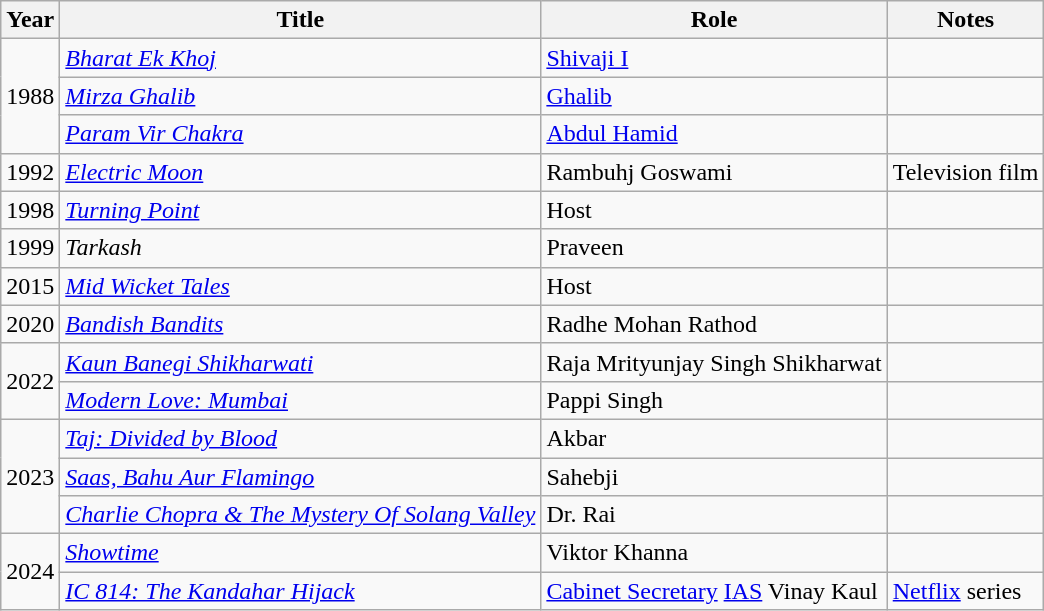<table class="wikitable plainrowheaders sortable">
<tr>
<th scope="col">Year</th>
<th scope="col">Title</th>
<th scope="col">Role</th>
<th scope="col" class="unsortable">Notes</th>
</tr>
<tr>
<td rowspan="3">1988</td>
<td><em><a href='#'>Bharat Ek Khoj</a></em></td>
<td><a href='#'>Shivaji I</a></td>
<td></td>
</tr>
<tr>
<td><em><a href='#'>Mirza Ghalib</a></em></td>
<td><a href='#'>Ghalib</a></td>
<td></td>
</tr>
<tr>
<td><em><a href='#'>Param Vir Chakra</a></em></td>
<td><a href='#'>Abdul Hamid</a></td>
<td></td>
</tr>
<tr>
<td>1992</td>
<td><em><a href='#'>Electric Moon</a></em></td>
<td>Rambuhj Goswami</td>
<td>Television film</td>
</tr>
<tr>
<td>1998</td>
<td><em><a href='#'>Turning Point</a></em></td>
<td>Host</td>
<td></td>
</tr>
<tr>
<td>1999</td>
<td><em>Tarkash</em></td>
<td>Praveen</td>
<td></td>
</tr>
<tr>
<td>2015</td>
<td><em><a href='#'>Mid Wicket Tales</a></em></td>
<td>Host</td>
<td></td>
</tr>
<tr>
<td>2020</td>
<td><em><a href='#'>Bandish Bandits</a></em></td>
<td>Radhe Mohan Rathod</td>
<td></td>
</tr>
<tr>
<td rowspan="2">2022</td>
<td><em><a href='#'>Kaun Banegi Shikharwati</a></em></td>
<td>Raja Mrityunjay Singh Shikharwat</td>
<td></td>
</tr>
<tr>
<td><em><a href='#'>Modern Love: Mumbai</a></em></td>
<td>Pappi Singh</td>
<td></td>
</tr>
<tr>
<td rowspan="3">2023</td>
<td><em><a href='#'>Taj: Divided by Blood</a></em></td>
<td>Akbar</td>
<td></td>
</tr>
<tr>
<td><em><a href='#'>Saas, Bahu Aur Flamingo</a></em></td>
<td>Sahebji</td>
<td></td>
</tr>
<tr>
<td><em><a href='#'>Charlie Chopra & The Mystery Of Solang Valley</a></em></td>
<td>Dr. Rai</td>
<td></td>
</tr>
<tr>
<td rowspan="2">2024</td>
<td><em><a href='#'>Showtime</a></em></td>
<td>Viktor Khanna</td>
<td></td>
</tr>
<tr>
<td><em><a href='#'>IC 814: The Kandahar Hijack</a></em></td>
<td><a href='#'>Cabinet Secretary</a> <a href='#'>IAS</a> Vinay Kaul</td>
<td><a href='#'>Netflix</a> series</td>
</tr>
</table>
